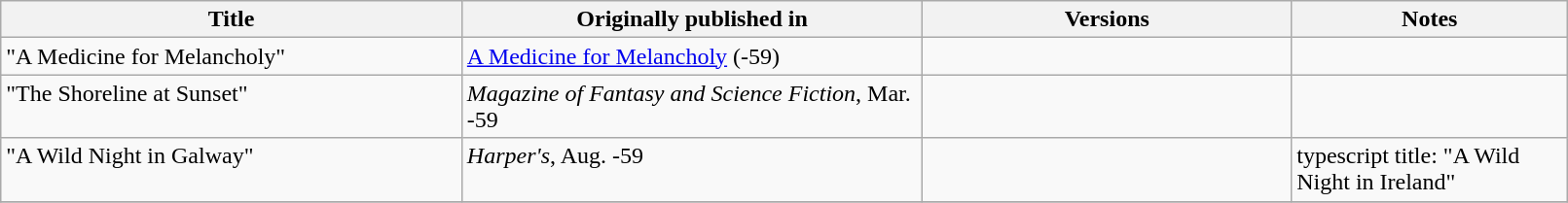<table class="wikitable" style="width: 85%" style="width: 85%">
<tr valign="top">
<th width="25%">Title</th>
<th width="25%">Originally published in</th>
<th width="20%">Versions</th>
<th width="15%">Notes</th>
</tr>
<tr valign="top">
<td>"A Medicine for Melancholy"</td>
<td><a href='#'>A Medicine for Melancholy</a> (-59)</td>
<td></td>
<td></td>
</tr>
<tr valign="top">
<td>"The Shoreline at Sunset" <br><br></td>
<td><em>Magazine of Fantasy and Science Fiction</em>, Mar. -59</td>
<td></td>
<td></td>
</tr>
<tr valign="top">
<td>"A Wild Night in Galway" <br><br></td>
<td><em>Harper's</em>, Aug. -59</td>
<td></td>
<td>typescript title: "A Wild Night in Ireland"</td>
</tr>
<tr valign="top">
</tr>
</table>
